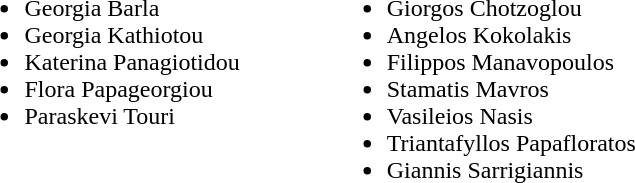<table>
<tr>
<td valign="top"><br><ul><li>Georgia Barla</li><li>Georgia Kathiotou</li><li>Katerina Panagiotidou</li><li>Flora Papageorgiou</li><li>Paraskevi Touri</li></ul></td>
<td width="50"> </td>
<td valign="top"><br><ul><li>Giorgos Chotzoglou</li><li>Angelos Kokolakis</li><li>Filippos Manavopoulos</li><li>Stamatis Mavros</li><li>Vasileios Nasis</li><li>Triantafyllos Papafloratos</li><li>Giannis Sarrigiannis</li></ul></td>
</tr>
</table>
